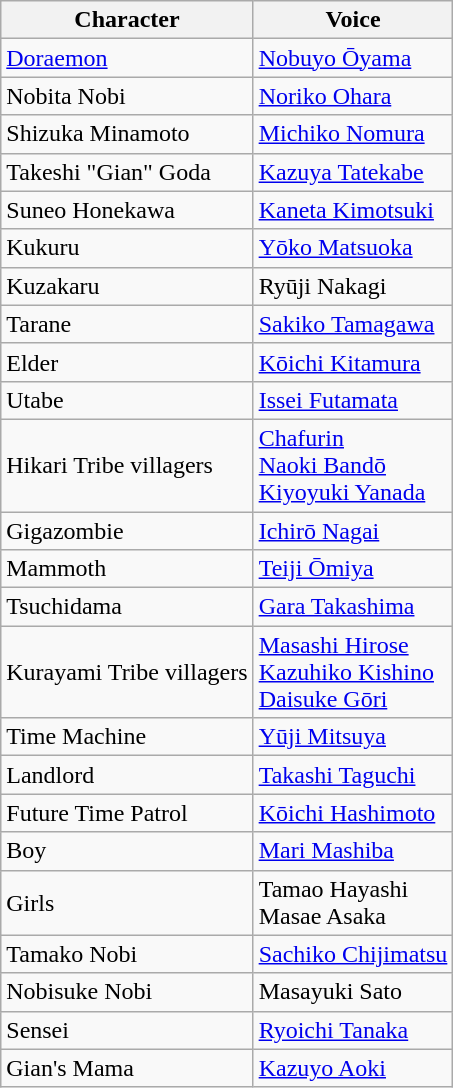<table class="wikitable">
<tr>
<th>Character</th>
<th>Voice</th>
</tr>
<tr>
<td><a href='#'>Doraemon</a></td>
<td><a href='#'>Nobuyo Ōyama</a></td>
</tr>
<tr>
<td>Nobita Nobi</td>
<td><a href='#'>Noriko Ohara</a></td>
</tr>
<tr>
<td>Shizuka Minamoto</td>
<td><a href='#'>Michiko Nomura</a></td>
</tr>
<tr>
<td>Takeshi "Gian" Goda</td>
<td><a href='#'>Kazuya Tatekabe</a></td>
</tr>
<tr>
<td>Suneo Honekawa</td>
<td><a href='#'>Kaneta Kimotsuki</a></td>
</tr>
<tr>
<td>Kukuru</td>
<td><a href='#'>Yōko Matsuoka</a></td>
</tr>
<tr>
<td>Kuzakaru</td>
<td>Ryūji Nakagi</td>
</tr>
<tr>
<td>Tarane</td>
<td><a href='#'>Sakiko Tamagawa</a></td>
</tr>
<tr>
<td>Elder</td>
<td><a href='#'>Kōichi Kitamura</a></td>
</tr>
<tr>
<td>Utabe</td>
<td><a href='#'>Issei Futamata</a></td>
</tr>
<tr>
<td>Hikari Tribe villagers</td>
<td><a href='#'>Chafurin</a><br><a href='#'>Naoki Bandō</a><br><a href='#'>Kiyoyuki Yanada</a></td>
</tr>
<tr>
<td>Gigazombie</td>
<td><a href='#'>Ichirō Nagai</a></td>
</tr>
<tr>
<td>Mammoth</td>
<td><a href='#'>Teiji Ōmiya</a></td>
</tr>
<tr>
<td>Tsuchidama</td>
<td><a href='#'>Gara Takashima</a></td>
</tr>
<tr>
<td>Kurayami Tribe villagers</td>
<td><a href='#'>Masashi Hirose</a><br><a href='#'>Kazuhiko Kishino</a><br><a href='#'>Daisuke Gōri</a></td>
</tr>
<tr>
<td>Time Machine</td>
<td><a href='#'>Yūji Mitsuya</a></td>
</tr>
<tr>
<td>Landlord</td>
<td><a href='#'>Takashi Taguchi</a></td>
</tr>
<tr>
<td>Future Time Patrol</td>
<td><a href='#'>Kōichi Hashimoto</a></td>
</tr>
<tr>
<td>Boy</td>
<td><a href='#'>Mari Mashiba</a></td>
</tr>
<tr>
<td>Girls</td>
<td>Tamao Hayashi<br>Masae Asaka</td>
</tr>
<tr>
<td>Tamako Nobi</td>
<td><a href='#'>Sachiko Chijimatsu</a></td>
</tr>
<tr>
<td>Nobisuke Nobi</td>
<td>Masayuki Sato</td>
</tr>
<tr>
<td>Sensei</td>
<td><a href='#'>Ryoichi Tanaka</a></td>
</tr>
<tr>
<td>Gian's Mama</td>
<td><a href='#'>Kazuyo Aoki</a></td>
</tr>
</table>
